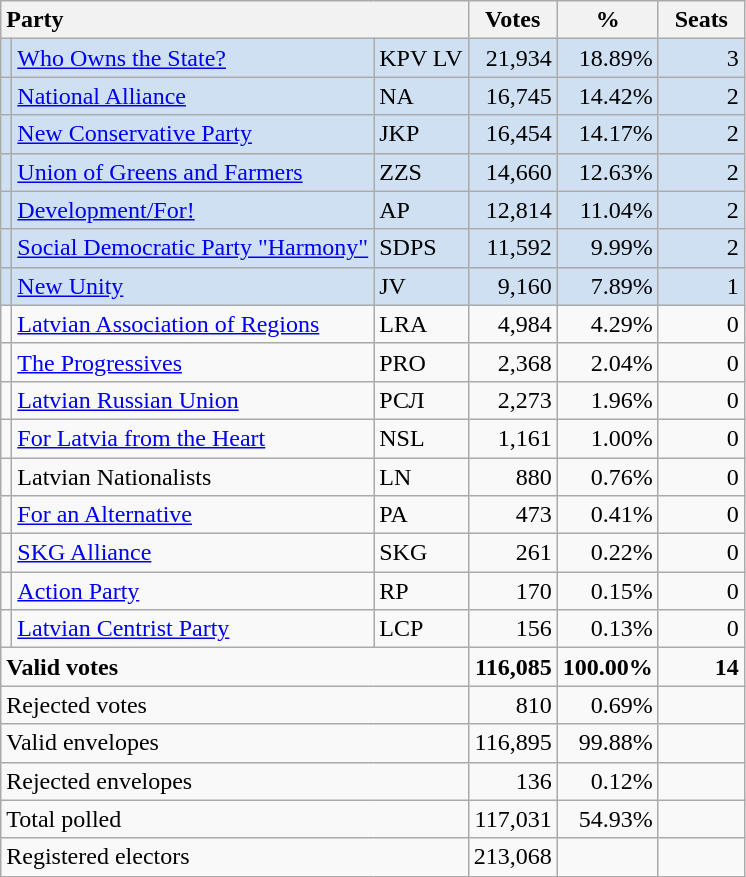<table class="wikitable" border="1" style="text-align:right;">
<tr>
<th style="text-align:left;" colspan=3>Party</th>
<th align=center width="50">Votes</th>
<th align=center width="50">%</th>
<th align=center width="50">Seats</th>
</tr>
<tr style="background:#CEE0F2;">
<td></td>
<td align=left><a href='#'>Who Owns the State?</a></td>
<td align=left>KPV LV</td>
<td>21,934</td>
<td>18.89%</td>
<td>3</td>
</tr>
<tr style="background:#CEE0F2;">
<td></td>
<td align=left><a href='#'>National Alliance</a></td>
<td align=left>NA</td>
<td>16,745</td>
<td>14.42%</td>
<td>2</td>
</tr>
<tr style="background:#CEE0F2;">
<td></td>
<td align=left><a href='#'>New Conservative Party</a></td>
<td align=left>JKP</td>
<td>16,454</td>
<td>14.17%</td>
<td>2</td>
</tr>
<tr style="background:#CEE0F2;">
<td></td>
<td align=left><a href='#'>Union of Greens and Farmers</a></td>
<td align=left>ZZS</td>
<td>14,660</td>
<td>12.63%</td>
<td>2</td>
</tr>
<tr style="background:#CEE0F2;">
<td></td>
<td align=left><a href='#'>Development/For!</a></td>
<td align=left>AP</td>
<td>12,814</td>
<td>11.04%</td>
<td>2</td>
</tr>
<tr style="background:#CEE0F2;">
<td></td>
<td align=left style="white-space: nowrap;"><a href='#'>Social Democratic Party "Harmony"</a></td>
<td align=left>SDPS</td>
<td>11,592</td>
<td>9.99%</td>
<td>2</td>
</tr>
<tr style="background:#CEE0F2;">
<td></td>
<td align=left><a href='#'>New Unity</a></td>
<td align=left>JV</td>
<td>9,160</td>
<td>7.89%</td>
<td>1</td>
</tr>
<tr>
<td></td>
<td align=left><a href='#'>Latvian Association of Regions</a></td>
<td align=left>LRA</td>
<td>4,984</td>
<td>4.29%</td>
<td>0</td>
</tr>
<tr>
<td></td>
<td align=left><a href='#'>The Progressives</a></td>
<td align=left>PRO</td>
<td>2,368</td>
<td>2.04%</td>
<td>0</td>
</tr>
<tr>
<td></td>
<td align=left><a href='#'>Latvian Russian Union</a></td>
<td align=left>РСЛ</td>
<td>2,273</td>
<td>1.96%</td>
<td>0</td>
</tr>
<tr>
<td></td>
<td align=left><a href='#'>For Latvia from the Heart</a></td>
<td align=left>NSL</td>
<td>1,161</td>
<td>1.00%</td>
<td>0</td>
</tr>
<tr>
<td></td>
<td align=left>Latvian Nationalists</td>
<td align=left>LN</td>
<td>880</td>
<td>0.76%</td>
<td>0</td>
</tr>
<tr>
<td></td>
<td align=left><a href='#'>For an Alternative</a></td>
<td align=left>PA</td>
<td>473</td>
<td>0.41%</td>
<td>0</td>
</tr>
<tr>
<td></td>
<td align=left><a href='#'>SKG Alliance</a></td>
<td align=left>SKG</td>
<td>261</td>
<td>0.22%</td>
<td>0</td>
</tr>
<tr>
<td></td>
<td align=left><a href='#'>Action Party</a></td>
<td align=left>RP</td>
<td>170</td>
<td>0.15%</td>
<td>0</td>
</tr>
<tr>
<td></td>
<td align=left><a href='#'>Latvian Centrist Party</a></td>
<td align=left>LCP</td>
<td>156</td>
<td>0.13%</td>
<td>0</td>
</tr>
<tr style="font-weight:bold">
<td align=left colspan=3>Valid votes</td>
<td>116,085</td>
<td>100.00%</td>
<td>14</td>
</tr>
<tr>
<td align=left colspan=3>Rejected votes</td>
<td>810</td>
<td>0.69%</td>
<td></td>
</tr>
<tr>
<td align=left colspan=3>Valid envelopes</td>
<td>116,895</td>
<td>99.88%</td>
<td></td>
</tr>
<tr>
<td align=left colspan=3>Rejected envelopes</td>
<td>136</td>
<td>0.12%</td>
<td></td>
</tr>
<tr>
<td align=left colspan=3>Total polled</td>
<td>117,031</td>
<td>54.93%</td>
<td></td>
</tr>
<tr>
<td align=left colspan=3>Registered electors</td>
<td>213,068</td>
<td></td>
<td></td>
</tr>
</table>
